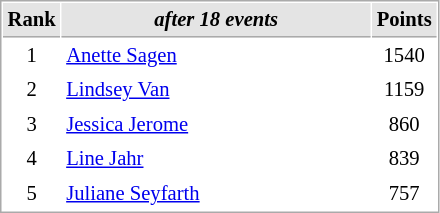<table cellspacing="1" cellpadding="3" style="border:1px solid #AAAAAA;font-size:86%">
<tr bgcolor="#E4E4E4">
<th style="border-bottom:1px solid #AAAAAA" width=10>Rank</th>
<th style="border-bottom:1px solid #AAAAAA" width=200><em>after 18 events</em></th>
<th style="border-bottom:1px solid #AAAAAA" width=20>Points</th>
</tr>
<tr>
<td align=center>1</td>
<td align=left> <a href='#'>Anette Sagen</a></td>
<td align=center>1540</td>
</tr>
<tr>
<td align=center>2</td>
<td align=left> <a href='#'>Lindsey Van</a></td>
<td align=center>1159</td>
</tr>
<tr>
<td align=center>3</td>
<td align=left> <a href='#'>Jessica Jerome</a></td>
<td align=center>860</td>
</tr>
<tr>
<td align=center>4</td>
<td align=left> <a href='#'>Line Jahr</a></td>
<td align=center>839</td>
</tr>
<tr>
<td align=center>5</td>
<td align=left> <a href='#'>Juliane Seyfarth</a></td>
<td align=center>757</td>
</tr>
</table>
